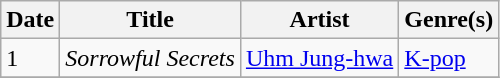<table class="wikitable" style="text-align: left;">
<tr>
<th>Date</th>
<th>Title</th>
<th>Artist</th>
<th>Genre(s)</th>
</tr>
<tr>
<td>1</td>
<td><em>Sorrowful Secrets</em></td>
<td><a href='#'>Uhm Jung-hwa</a></td>
<td><a href='#'>K-pop</a></td>
</tr>
<tr>
</tr>
</table>
